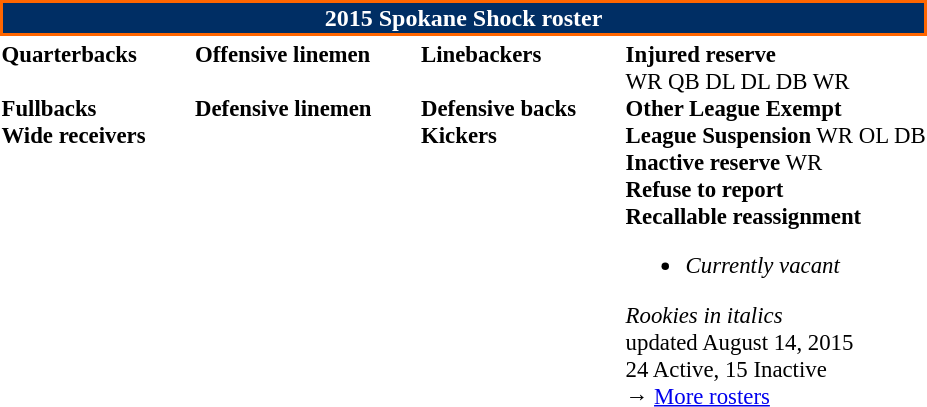<table class="toccolours" style="text-align: left;">
<tr>
<th colspan=7 style="background:#002E64; border: 2px solid #FF6600; color:white; text-align:center;"><strong>2015 Spokane Shock roster</strong></th>
</tr>
<tr>
<td style="font-size: 95%;vertical-align:top;"><strong>Quarterbacks</strong><br>
<br><strong>Fullbacks</strong>
<br><strong>Wide receivers</strong>




</td>
<td style="width: 25px;"></td>
<td style="font-size: 95%;vertical-align:top;"><strong>Offensive linemen</strong><br>


<br><strong>Defensive linemen</strong>



</td>
<td style="width: 25px;"></td>
<td style="font-size: 95%;vertical-align:top;"><strong>Linebackers</strong><br>
<br><strong>Defensive backs</strong>




<br><strong>Kickers</strong>
</td>
<td style="width: 25px;"></td>
<td style="font-size: 95%;vertical-align:top;"><strong>Injured reserve</strong><br> WR
 QB
 DL
 DL
 DB
 WR<br><strong>Other League Exempt</strong>



<br><strong>League Suspension</strong>
 WR
 OL
 DB<br><strong>Inactive reserve</strong>
 WR<br><strong>Refuse to report</strong>
<br><strong>Recallable reassignment</strong><ul><li><em>Currently vacant</em></li></ul><em>Rookies in italics</em><br>
<span></span> updated August 14, 2015<br>
24 Active, 15 Inactive<br>→ <a href='#'>More rosters</a></td>
</tr>
<tr>
</tr>
</table>
